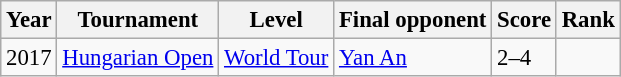<table class="sortable wikitable" style="font-size: 95%;">
<tr>
<th>Year</th>
<th>Tournament</th>
<th>Level</th>
<th>Final opponent</th>
<th>Score</th>
<th>Rank</th>
</tr>
<tr>
<td>2017</td>
<td><a href='#'>Hungarian Open</a></td>
<td><a href='#'>World Tour</a></td>
<td><a href='#'>Yan An</a></td>
<td>2–4</td>
<td></td>
</tr>
</table>
